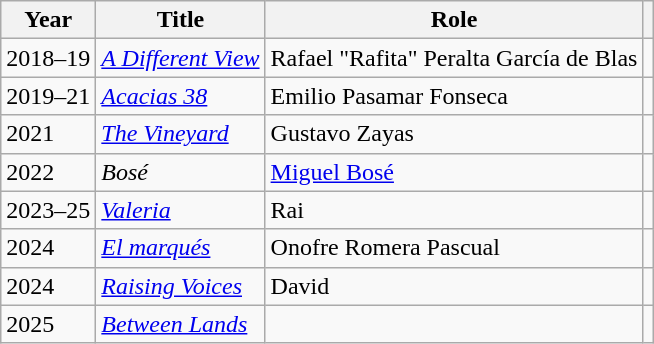<table class="wikitable sortable">
<tr>
<th>Year</th>
<th>Title</th>
<th>Role</th>
<th></th>
</tr>
<tr>
<td>2018–19</td>
<td><em><a href='#'>A Different View</a></em></td>
<td>Rafael "Rafita" Peralta García de Blas</td>
<td></td>
</tr>
<tr>
<td>2019–21</td>
<td><em><a href='#'>Acacias 38</a></em></td>
<td>Emilio Pasamar Fonseca</td>
<td></td>
</tr>
<tr>
<td>2021</td>
<td><em><a href='#'>The Vineyard</a></em></td>
<td>Gustavo Zayas</td>
<td></td>
</tr>
<tr>
<td>2022</td>
<td><em>Bosé</em></td>
<td><a href='#'>Miguel Bosé</a></td>
<td></td>
</tr>
<tr>
<td>2023–25</td>
<td><em><a href='#'>Valeria</a></em></td>
<td>Rai</td>
<td></td>
</tr>
<tr>
<td>2024</td>
<td><em><a href='#'>El marqués</a></em></td>
<td>Onofre Romera Pascual</td>
<td></td>
</tr>
<tr>
<td>2024</td>
<td><em><a href='#'>Raising Voices</a></em></td>
<td>David</td>
<td></td>
</tr>
<tr>
<td>2025</td>
<td><em><a href='#'>Between Lands</a></em></td>
<td></td>
<td></td>
</tr>
</table>
